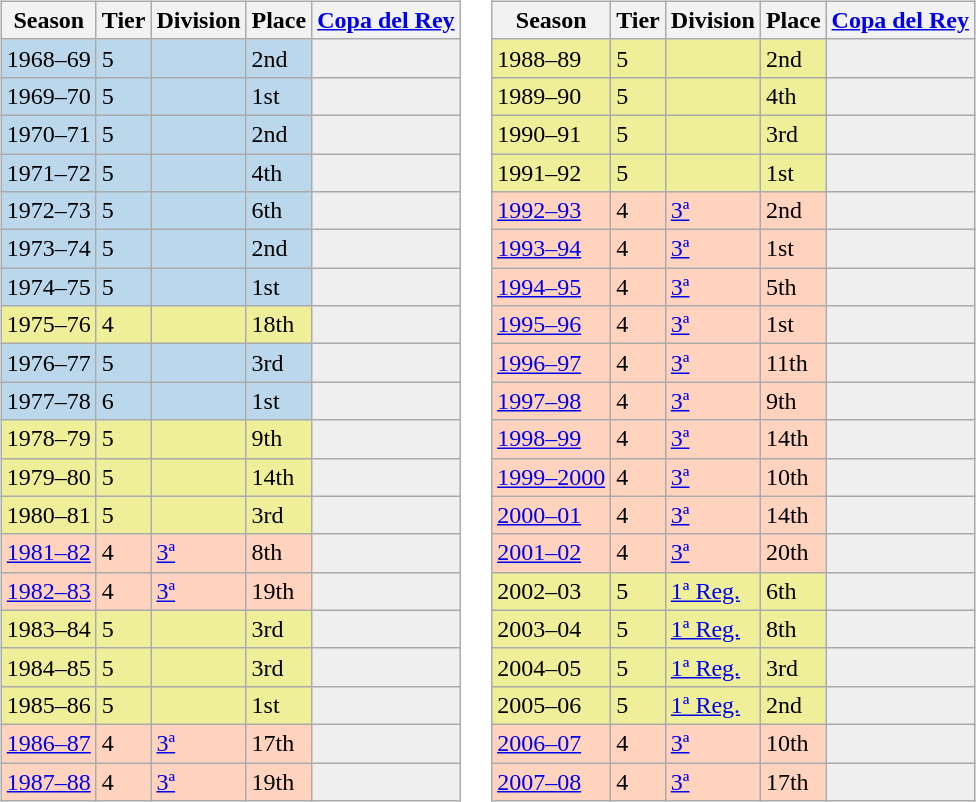<table>
<tr>
<td valign="top" width=0%><br><table class="wikitable">
<tr style="background:#f0f6fa;">
<th>Season</th>
<th>Tier</th>
<th>Division</th>
<th>Place</th>
<th><a href='#'>Copa del Rey</a></th>
</tr>
<tr>
<td style="background:#BBD7EC;">1968–69</td>
<td style="background:#BBD7EC;">5</td>
<td style="background:#BBD7EC;"></td>
<td style="background:#BBD7EC;">2nd</td>
<th style="background:#efefef;"></th>
</tr>
<tr>
<td style="background:#BBD7EC;">1969–70</td>
<td style="background:#BBD7EC;">5</td>
<td style="background:#BBD7EC;"></td>
<td style="background:#BBD7EC;">1st</td>
<th style="background:#efefef;"></th>
</tr>
<tr>
<td style="background:#BBD7EC;">1970–71</td>
<td style="background:#BBD7EC;">5</td>
<td style="background:#BBD7EC;"></td>
<td style="background:#BBD7EC;">2nd</td>
<th style="background:#efefef;"></th>
</tr>
<tr>
<td style="background:#BBD7EC;">1971–72</td>
<td style="background:#BBD7EC;">5</td>
<td style="background:#BBD7EC;"></td>
<td style="background:#BBD7EC;">4th</td>
<th style="background:#efefef;"></th>
</tr>
<tr>
<td style="background:#BBD7EC;">1972–73</td>
<td style="background:#BBD7EC;">5</td>
<td style="background:#BBD7EC;"></td>
<td style="background:#BBD7EC;">6th</td>
<th style="background:#efefef;"></th>
</tr>
<tr>
<td style="background:#BBD7EC;">1973–74</td>
<td style="background:#BBD7EC;">5</td>
<td style="background:#BBD7EC;"></td>
<td style="background:#BBD7EC;">2nd</td>
<th style="background:#efefef;"></th>
</tr>
<tr>
<td style="background:#BBD7EC;">1974–75</td>
<td style="background:#BBD7EC;">5</td>
<td style="background:#BBD7EC;"></td>
<td style="background:#BBD7EC;">1st</td>
<th style="background:#efefef;"></th>
</tr>
<tr>
<td style="background:#EFEF99;">1975–76</td>
<td style="background:#EFEF99;">4</td>
<td style="background:#EFEF99;"></td>
<td style="background:#EFEF99;">18th</td>
<th style="background:#efefef;"></th>
</tr>
<tr>
<td style="background:#BBD7EC;">1976–77</td>
<td style="background:#BBD7EC;">5</td>
<td style="background:#BBD7EC;"></td>
<td style="background:#BBD7EC;">3rd</td>
<th style="background:#efefef;"></th>
</tr>
<tr>
<td style="background:#BBD7EC;">1977–78</td>
<td style="background:#BBD7EC;">6</td>
<td style="background:#BBD7EC;"></td>
<td style="background:#BBD7EC;">1st</td>
<th style="background:#efefef;"></th>
</tr>
<tr>
<td style="background:#EFEF99;">1978–79</td>
<td style="background:#EFEF99;">5</td>
<td style="background:#EFEF99;"></td>
<td style="background:#EFEF99;">9th</td>
<th style="background:#efefef;"></th>
</tr>
<tr>
<td style="background:#EFEF99;">1979–80</td>
<td style="background:#EFEF99;">5</td>
<td style="background:#EFEF99;"></td>
<td style="background:#EFEF99;">14th</td>
<th style="background:#efefef;"></th>
</tr>
<tr>
<td style="background:#EFEF99;">1980–81</td>
<td style="background:#EFEF99;">5</td>
<td style="background:#EFEF99;"></td>
<td style="background:#EFEF99;">3rd</td>
<th style="background:#efefef;"></th>
</tr>
<tr>
<td style="background:#FFD3BD;"><a href='#'>1981–82</a></td>
<td style="background:#FFD3BD;">4</td>
<td style="background:#FFD3BD;"><a href='#'>3ª</a></td>
<td style="background:#FFD3BD;">8th</td>
<td style="background:#efefef;"></td>
</tr>
<tr>
<td style="background:#FFD3BD;"><a href='#'>1982–83</a></td>
<td style="background:#FFD3BD;">4</td>
<td style="background:#FFD3BD;"><a href='#'>3ª</a></td>
<td style="background:#FFD3BD;">19th</td>
<td style="background:#efefef;"></td>
</tr>
<tr>
<td style="background:#EFEF99;">1983–84</td>
<td style="background:#EFEF99;">5</td>
<td style="background:#EFEF99;"></td>
<td style="background:#EFEF99;">3rd</td>
<th style="background:#efefef;"></th>
</tr>
<tr>
<td style="background:#EFEF99;">1984–85</td>
<td style="background:#EFEF99;">5</td>
<td style="background:#EFEF99;"></td>
<td style="background:#EFEF99;">3rd</td>
<th style="background:#efefef;"></th>
</tr>
<tr>
<td style="background:#EFEF99;">1985–86</td>
<td style="background:#EFEF99;">5</td>
<td style="background:#EFEF99;"></td>
<td style="background:#EFEF99;">1st</td>
<th style="background:#efefef;"></th>
</tr>
<tr>
<td style="background:#FFD3BD;"><a href='#'>1986–87</a></td>
<td style="background:#FFD3BD;">4</td>
<td style="background:#FFD3BD;"><a href='#'>3ª</a></td>
<td style="background:#FFD3BD;">17th</td>
<td style="background:#efefef;"></td>
</tr>
<tr>
<td style="background:#FFD3BD;"><a href='#'>1987–88</a></td>
<td style="background:#FFD3BD;">4</td>
<td style="background:#FFD3BD;"><a href='#'>3ª</a></td>
<td style="background:#FFD3BD;">19th</td>
<td style="background:#efefef;"></td>
</tr>
</table>
</td>
<td valign="top" width=0%><br><table class="wikitable">
<tr style="background:#f0f6fa;">
<th>Season</th>
<th>Tier</th>
<th>Division</th>
<th>Place</th>
<th><a href='#'>Copa del Rey</a></th>
</tr>
<tr>
<td style="background:#EFEF99;">1988–89</td>
<td style="background:#EFEF99;">5</td>
<td style="background:#EFEF99;"></td>
<td style="background:#EFEF99;">2nd</td>
<th style="background:#efefef;"></th>
</tr>
<tr>
<td style="background:#EFEF99;">1989–90</td>
<td style="background:#EFEF99;">5</td>
<td style="background:#EFEF99;"></td>
<td style="background:#EFEF99;">4th</td>
<th style="background:#efefef;"></th>
</tr>
<tr>
<td style="background:#EFEF99;">1990–91</td>
<td style="background:#EFEF99;">5</td>
<td style="background:#EFEF99;"></td>
<td style="background:#EFEF99;">3rd</td>
<th style="background:#efefef;"></th>
</tr>
<tr>
<td style="background:#EFEF99;">1991–92</td>
<td style="background:#EFEF99;">5</td>
<td style="background:#EFEF99;"></td>
<td style="background:#EFEF99;">1st</td>
<th style="background:#efefef;"></th>
</tr>
<tr>
<td style="background:#FFD3BD;"><a href='#'>1992–93</a></td>
<td style="background:#FFD3BD;">4</td>
<td style="background:#FFD3BD;"><a href='#'>3ª</a></td>
<td style="background:#FFD3BD;">2nd</td>
<td style="background:#efefef;"></td>
</tr>
<tr>
<td style="background:#FFD3BD;"><a href='#'>1993–94</a></td>
<td style="background:#FFD3BD;">4</td>
<td style="background:#FFD3BD;"><a href='#'>3ª</a></td>
<td style="background:#FFD3BD;">1st</td>
<td style="background:#efefef;"></td>
</tr>
<tr>
<td style="background:#FFD3BD;"><a href='#'>1994–95</a></td>
<td style="background:#FFD3BD;">4</td>
<td style="background:#FFD3BD;"><a href='#'>3ª</a></td>
<td style="background:#FFD3BD;">5th</td>
<td style="background:#efefef;"></td>
</tr>
<tr>
<td style="background:#FFD3BD;"><a href='#'>1995–96</a></td>
<td style="background:#FFD3BD;">4</td>
<td style="background:#FFD3BD;"><a href='#'>3ª</a></td>
<td style="background:#FFD3BD;">1st</td>
<td style="background:#efefef;"></td>
</tr>
<tr>
<td style="background:#FFD3BD;"><a href='#'>1996–97</a></td>
<td style="background:#FFD3BD;">4</td>
<td style="background:#FFD3BD;"><a href='#'>3ª</a></td>
<td style="background:#FFD3BD;">11th</td>
<td style="background:#efefef;"></td>
</tr>
<tr>
<td style="background:#FFD3BD;"><a href='#'>1997–98</a></td>
<td style="background:#FFD3BD;">4</td>
<td style="background:#FFD3BD;"><a href='#'>3ª</a></td>
<td style="background:#FFD3BD;">9th</td>
<td style="background:#efefef;"></td>
</tr>
<tr>
<td style="background:#FFD3BD;"><a href='#'>1998–99</a></td>
<td style="background:#FFD3BD;">4</td>
<td style="background:#FFD3BD;"><a href='#'>3ª</a></td>
<td style="background:#FFD3BD;">14th</td>
<td style="background:#efefef;"></td>
</tr>
<tr>
<td style="background:#FFD3BD;"><a href='#'>1999–2000</a></td>
<td style="background:#FFD3BD;">4</td>
<td style="background:#FFD3BD;"><a href='#'>3ª</a></td>
<td style="background:#FFD3BD;">10th</td>
<td style="background:#efefef;"></td>
</tr>
<tr>
<td style="background:#FFD3BD;"><a href='#'>2000–01</a></td>
<td style="background:#FFD3BD;">4</td>
<td style="background:#FFD3BD;"><a href='#'>3ª</a></td>
<td style="background:#FFD3BD;">14th</td>
<td style="background:#efefef;"></td>
</tr>
<tr>
<td style="background:#FFD3BD;"><a href='#'>2001–02</a></td>
<td style="background:#FFD3BD;">4</td>
<td style="background:#FFD3BD;"><a href='#'>3ª</a></td>
<td style="background:#FFD3BD;">20th</td>
<td style="background:#efefef;"></td>
</tr>
<tr>
<td style="background:#EFEF99;">2002–03</td>
<td style="background:#EFEF99;">5</td>
<td style="background:#EFEF99;"><a href='#'>1ª Reg.</a></td>
<td style="background:#EFEF99;">6th</td>
<th style="background:#efefef;"></th>
</tr>
<tr>
<td style="background:#EFEF99;">2003–04</td>
<td style="background:#EFEF99;">5</td>
<td style="background:#EFEF99;"><a href='#'>1ª Reg.</a></td>
<td style="background:#EFEF99;">8th</td>
<th style="background:#efefef;"></th>
</tr>
<tr>
<td style="background:#EFEF99;">2004–05</td>
<td style="background:#EFEF99;">5</td>
<td style="background:#EFEF99;"><a href='#'>1ª Reg.</a></td>
<td style="background:#EFEF99;">3rd</td>
<th style="background:#efefef;"></th>
</tr>
<tr>
<td style="background:#EFEF99;">2005–06</td>
<td style="background:#EFEF99;">5</td>
<td style="background:#EFEF99;"><a href='#'>1ª Reg.</a></td>
<td style="background:#EFEF99;">2nd</td>
<th style="background:#efefef;"></th>
</tr>
<tr>
<td style="background:#FFD3BD;"><a href='#'>2006–07</a></td>
<td style="background:#FFD3BD;">4</td>
<td style="background:#FFD3BD;"><a href='#'>3ª</a></td>
<td style="background:#FFD3BD;">10th</td>
<td style="background:#efefef;"></td>
</tr>
<tr>
<td style="background:#FFD3BD;"><a href='#'>2007–08</a></td>
<td style="background:#FFD3BD;">4</td>
<td style="background:#FFD3BD;"><a href='#'>3ª</a></td>
<td style="background:#FFD3BD;">17th</td>
<td style="background:#efefef;"></td>
</tr>
</table>
</td>
</tr>
</table>
